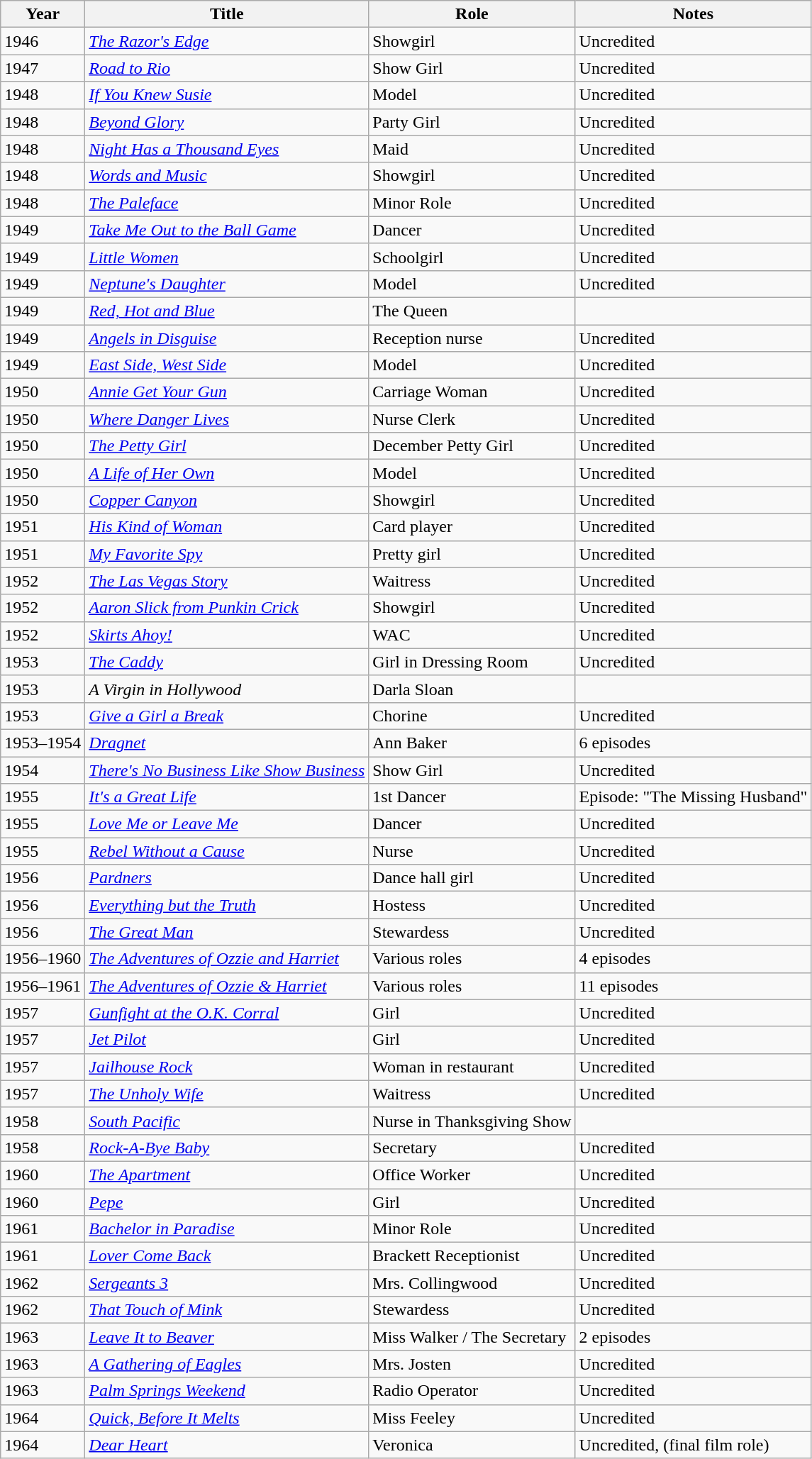<table class="wikitable sortable">
<tr>
<th>Year</th>
<th>Title</th>
<th>Role</th>
<th class="unsortable">Notes</th>
</tr>
<tr>
<td>1946</td>
<td><em><a href='#'>The Razor's Edge</a></em></td>
<td>Showgirl</td>
<td>Uncredited</td>
</tr>
<tr>
<td>1947</td>
<td><em><a href='#'>Road to Rio</a></em></td>
<td>Show Girl</td>
<td>Uncredited</td>
</tr>
<tr>
<td>1948</td>
<td><em><a href='#'>If You Knew Susie</a></em></td>
<td>Model</td>
<td>Uncredited</td>
</tr>
<tr>
<td>1948</td>
<td><em><a href='#'>Beyond Glory</a></em></td>
<td>Party Girl</td>
<td>Uncredited</td>
</tr>
<tr>
<td>1948</td>
<td><em><a href='#'>Night Has a Thousand Eyes</a></em></td>
<td>Maid</td>
<td>Uncredited</td>
</tr>
<tr>
<td>1948</td>
<td><em><a href='#'>Words and Music</a></em></td>
<td>Showgirl</td>
<td>Uncredited</td>
</tr>
<tr>
<td>1948</td>
<td><em><a href='#'>The Paleface</a></em></td>
<td>Minor Role</td>
<td>Uncredited</td>
</tr>
<tr>
<td>1949</td>
<td><em><a href='#'>Take Me Out to the Ball Game</a></em></td>
<td>Dancer</td>
<td>Uncredited</td>
</tr>
<tr>
<td>1949</td>
<td><em><a href='#'>Little Women</a></em></td>
<td>Schoolgirl</td>
<td>Uncredited</td>
</tr>
<tr>
<td>1949</td>
<td><em><a href='#'>Neptune's Daughter</a></em></td>
<td>Model</td>
<td>Uncredited</td>
</tr>
<tr>
<td>1949</td>
<td><em><a href='#'>Red, Hot and Blue</a></em></td>
<td>The Queen</td>
<td></td>
</tr>
<tr>
<td>1949</td>
<td><em><a href='#'>Angels in Disguise</a></em></td>
<td>Reception nurse</td>
<td>Uncredited</td>
</tr>
<tr>
<td>1949</td>
<td><em><a href='#'>East Side, West Side</a></em></td>
<td>Model</td>
<td>Uncredited</td>
</tr>
<tr>
<td>1950</td>
<td><em><a href='#'>Annie Get Your Gun</a></em></td>
<td>Carriage Woman</td>
<td>Uncredited</td>
</tr>
<tr>
<td>1950</td>
<td><em><a href='#'>Where Danger Lives</a></em></td>
<td>Nurse Clerk</td>
<td>Uncredited</td>
</tr>
<tr>
<td>1950</td>
<td><em><a href='#'>The Petty Girl</a></em></td>
<td>December Petty Girl</td>
<td>Uncredited</td>
</tr>
<tr>
<td>1950</td>
<td><em><a href='#'>A Life of Her Own</a></em></td>
<td>Model</td>
<td>Uncredited</td>
</tr>
<tr>
<td>1950</td>
<td><em><a href='#'>Copper Canyon</a></em></td>
<td>Showgirl</td>
<td>Uncredited</td>
</tr>
<tr>
<td>1951</td>
<td><em><a href='#'>His Kind of Woman</a></em></td>
<td>Card player</td>
<td>Uncredited</td>
</tr>
<tr>
<td>1951</td>
<td><em><a href='#'>My Favorite Spy</a></em></td>
<td>Pretty girl</td>
<td>Uncredited</td>
</tr>
<tr>
<td>1952</td>
<td><em><a href='#'>The Las Vegas Story</a></em></td>
<td>Waitress</td>
<td>Uncredited</td>
</tr>
<tr>
<td>1952</td>
<td><em><a href='#'>Aaron Slick from Punkin Crick</a></em></td>
<td>Showgirl</td>
<td>Uncredited</td>
</tr>
<tr>
<td>1952</td>
<td><em><a href='#'>Skirts Ahoy!</a></em></td>
<td>WAC</td>
<td>Uncredited</td>
</tr>
<tr>
<td>1953</td>
<td><em><a href='#'>The Caddy</a></em></td>
<td>Girl in Dressing Room</td>
<td>Uncredited</td>
</tr>
<tr>
<td>1953</td>
<td><em>A Virgin in Hollywood</em></td>
<td>Darla Sloan</td>
<td></td>
</tr>
<tr>
<td>1953</td>
<td><em><a href='#'>Give a Girl a Break</a></em></td>
<td>Chorine</td>
<td>Uncredited</td>
</tr>
<tr>
<td>1953–1954</td>
<td><em><a href='#'>Dragnet</a></em></td>
<td>Ann Baker</td>
<td>6 episodes</td>
</tr>
<tr>
<td>1954</td>
<td><em><a href='#'>There's No Business Like Show Business</a></em></td>
<td>Show Girl</td>
<td>Uncredited</td>
</tr>
<tr>
<td>1955</td>
<td><em><a href='#'>It's a Great Life</a></em></td>
<td>1st Dancer</td>
<td>Episode: "The Missing Husband"</td>
</tr>
<tr>
<td>1955</td>
<td><em><a href='#'>Love Me or Leave Me</a></em></td>
<td>Dancer</td>
<td>Uncredited</td>
</tr>
<tr>
<td>1955</td>
<td><em><a href='#'>Rebel Without a Cause</a></em></td>
<td>Nurse</td>
<td>Uncredited</td>
</tr>
<tr>
<td>1956</td>
<td><em><a href='#'>Pardners</a></em></td>
<td>Dance hall girl</td>
<td>Uncredited</td>
</tr>
<tr>
<td>1956</td>
<td><em><a href='#'>Everything but the Truth</a></em></td>
<td>Hostess</td>
<td>Uncredited</td>
</tr>
<tr>
<td>1956</td>
<td><em><a href='#'>The Great Man</a></em></td>
<td>Stewardess</td>
<td>Uncredited</td>
</tr>
<tr>
<td>1956–1960</td>
<td><em><a href='#'>The Adventures of Ozzie and Harriet</a></em></td>
<td>Various roles</td>
<td>4 episodes</td>
</tr>
<tr>
<td>1956–1961</td>
<td><em><a href='#'>The Adventures of Ozzie & Harriet</a></em></td>
<td>Various roles</td>
<td>11 episodes</td>
</tr>
<tr>
<td>1957</td>
<td><em><a href='#'>Gunfight at the O.K. Corral</a></em></td>
<td>Girl</td>
<td>Uncredited</td>
</tr>
<tr>
<td>1957</td>
<td><em><a href='#'>Jet Pilot</a></em></td>
<td>Girl</td>
<td>Uncredited</td>
</tr>
<tr>
<td>1957</td>
<td><em><a href='#'>Jailhouse Rock</a></em></td>
<td>Woman in restaurant</td>
<td>Uncredited</td>
</tr>
<tr>
<td>1957</td>
<td><em><a href='#'>The Unholy Wife</a></em></td>
<td>Waitress</td>
<td>Uncredited</td>
</tr>
<tr>
<td>1958</td>
<td><em><a href='#'>South Pacific</a></em></td>
<td>Nurse in Thanksgiving Show</td>
<td></td>
</tr>
<tr>
<td>1958</td>
<td><em><a href='#'>Rock-A-Bye Baby</a></em></td>
<td>Secretary</td>
<td>Uncredited</td>
</tr>
<tr>
<td>1960</td>
<td><em><a href='#'>The Apartment</a></em></td>
<td>Office Worker</td>
<td>Uncredited</td>
</tr>
<tr>
<td>1960</td>
<td><em><a href='#'>Pepe</a></em></td>
<td>Girl</td>
<td>Uncredited</td>
</tr>
<tr>
<td>1961</td>
<td><em><a href='#'>Bachelor in Paradise</a></em></td>
<td>Minor Role</td>
<td>Uncredited</td>
</tr>
<tr>
<td>1961</td>
<td><em><a href='#'>Lover Come Back</a></em></td>
<td>Brackett Receptionist</td>
<td>Uncredited</td>
</tr>
<tr>
<td>1962</td>
<td><em><a href='#'>Sergeants 3</a></em></td>
<td>Mrs. Collingwood</td>
<td>Uncredited</td>
</tr>
<tr>
<td>1962</td>
<td><em><a href='#'>That Touch of Mink</a></em></td>
<td>Stewardess</td>
<td>Uncredited</td>
</tr>
<tr>
<td>1963</td>
<td><em><a href='#'>Leave It to Beaver</a></em></td>
<td>Miss Walker / The Secretary</td>
<td>2 episodes</td>
</tr>
<tr>
<td>1963</td>
<td><em><a href='#'>A Gathering of Eagles</a></em></td>
<td>Mrs. Josten</td>
<td>Uncredited</td>
</tr>
<tr>
<td>1963</td>
<td><em><a href='#'>Palm Springs Weekend</a></em></td>
<td>Radio Operator</td>
<td>Uncredited</td>
</tr>
<tr>
<td>1964</td>
<td><em><a href='#'>Quick, Before It Melts</a></em></td>
<td>Miss Feeley</td>
<td>Uncredited</td>
</tr>
<tr>
<td>1964</td>
<td><em><a href='#'>Dear Heart</a></em></td>
<td>Veronica</td>
<td>Uncredited, (final film role)</td>
</tr>
</table>
